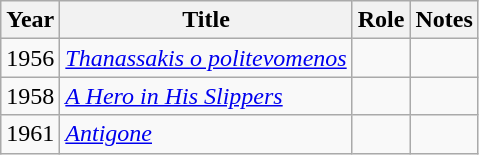<table class="wikitable sortable">
<tr>
<th>Year</th>
<th>Title</th>
<th>Role</th>
<th class="unsortable">Notes</th>
</tr>
<tr>
<td>1956</td>
<td><em><a href='#'>Thanassakis o politevomenos</a></em></td>
<td></td>
<td></td>
</tr>
<tr>
<td>1958</td>
<td><em><a href='#'>A Hero in His Slippers</a></em></td>
<td></td>
<td></td>
</tr>
<tr>
<td>1961</td>
<td><em><a href='#'>Antigone</a></em></td>
<td></td>
<td></td>
</tr>
</table>
